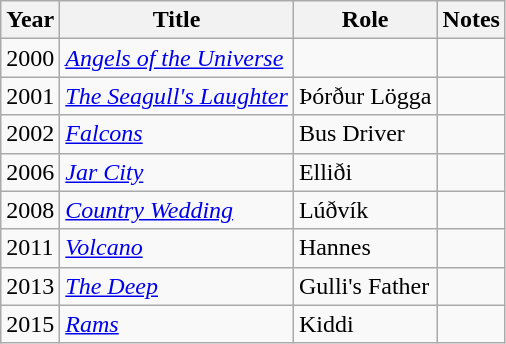<table class="wikitable sortable">
<tr>
<th>Year</th>
<th>Title</th>
<th>Role</th>
<th class="unsortable">Notes</th>
</tr>
<tr>
<td>2000</td>
<td><em><a href='#'>Angels of the Universe</a></em></td>
<td></td>
<td></td>
</tr>
<tr>
<td>2001</td>
<td><em><a href='#'>The Seagull's Laughter</a></em></td>
<td>Þórður Lögga</td>
<td></td>
</tr>
<tr>
<td>2002</td>
<td><em><a href='#'>Falcons</a></em></td>
<td>Bus Driver</td>
<td></td>
</tr>
<tr>
<td>2006</td>
<td><em><a href='#'>Jar City</a></em></td>
<td>Elliði</td>
<td></td>
</tr>
<tr>
<td>2008</td>
<td><em><a href='#'>Country Wedding</a></em></td>
<td>Lúðvík</td>
<td></td>
</tr>
<tr>
<td>2011</td>
<td><em><a href='#'>Volcano</a></em></td>
<td>Hannes</td>
<td></td>
</tr>
<tr>
<td>2013</td>
<td><em><a href='#'>The Deep</a></em></td>
<td>Gulli's Father</td>
<td></td>
</tr>
<tr>
<td>2015</td>
<td><em><a href='#'>Rams</a></em></td>
<td>Kiddi</td>
<td></td>
</tr>
</table>
